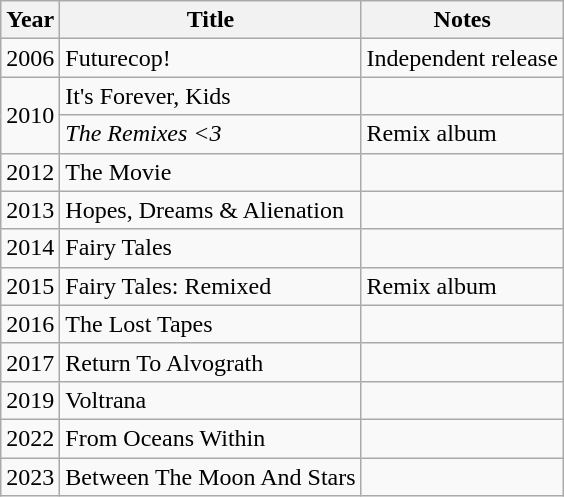<table class="wikitable">
<tr>
<th>Year</th>
<th>Title</th>
<th>Notes</th>
</tr>
<tr>
<td>2006</td>
<td>Futurecop! </td>
<td>Independent release</td>
</tr>
<tr>
<td rowspan="2">2010</td>
<td>It's Forever, Kids </td>
<td></td>
</tr>
<tr>
<td><em>The Remixes <3</em></td>
<td>Remix album</td>
</tr>
<tr>
<td>2012</td>
<td>The Movie </td>
<td></td>
</tr>
<tr>
<td>2013</td>
<td>Hopes, Dreams & Alienation  </td>
<td></td>
</tr>
<tr>
<td>2014</td>
<td>Fairy Tales </td>
<td></td>
</tr>
<tr>
<td>2015</td>
<td>Fairy Tales: Remixed</td>
<td>Remix album</td>
</tr>
<tr>
<td>2016</td>
<td>The Lost Tapes </td>
<td></td>
</tr>
<tr>
<td>2017</td>
<td>Return To Alvograth </td>
<td></td>
</tr>
<tr>
<td>2019</td>
<td>Voltrana </td>
<td></td>
</tr>
<tr>
<td>2022</td>
<td>From Oceans Within </td>
<td></td>
</tr>
<tr>
<td>2023</td>
<td>Between The Moon And Stars </td>
<td></td>
</tr>
</table>
